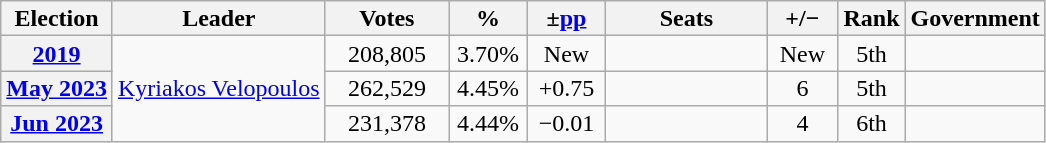<table class="wikitable" style="text-align:center; line-height:16px;">
<tr>
<th>Election</th>
<th>Leader</th>
<th style="width:75px;">Votes</th>
<th style="width:45px;">%</th>
<th style="width:45px;">±<a href='#'>pp</a></th>
<th style="width:100px;">Seats</th>
<th style="width:40px;">+/−</th>
<th>Rank</th>
<th>Government</th>
</tr>
<tr>
<th><a href='#'>2019</a></th>
<td rowspan="3"><a href='#'>Kyriakos Velopoulos</a></td>
<td>208,805</td>
<td>3.70%</td>
<td>New</td>
<td></td>
<td>New</td>
<td>5th</td>
<td></td>
</tr>
<tr>
<th><a href='#'>May 2023</a></th>
<td>262,529</td>
<td>4.45%</td>
<td>+0.75</td>
<td></td>
<td> 6</td>
<td>5th</td>
<td></td>
</tr>
<tr>
<th><a href='#'>Jun 2023</a></th>
<td>231,378</td>
<td>4.44%</td>
<td>−0.01</td>
<td></td>
<td> 4</td>
<td>6th</td>
<td></td>
</tr>
</table>
